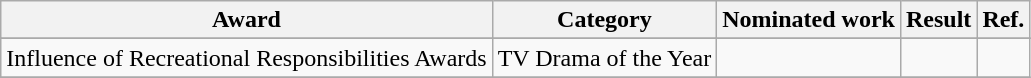<table class="wikitable">
<tr>
<th>Award</th>
<th>Category</th>
<th>Nominated work</th>
<th>Result</th>
<th>Ref.</th>
</tr>
<tr>
</tr>
<tr>
<td>Influence of Recreational Responsibilities Awards</td>
<td>TV Drama of the Year</td>
<td></td>
<td></td>
<td></td>
</tr>
<tr>
</tr>
</table>
